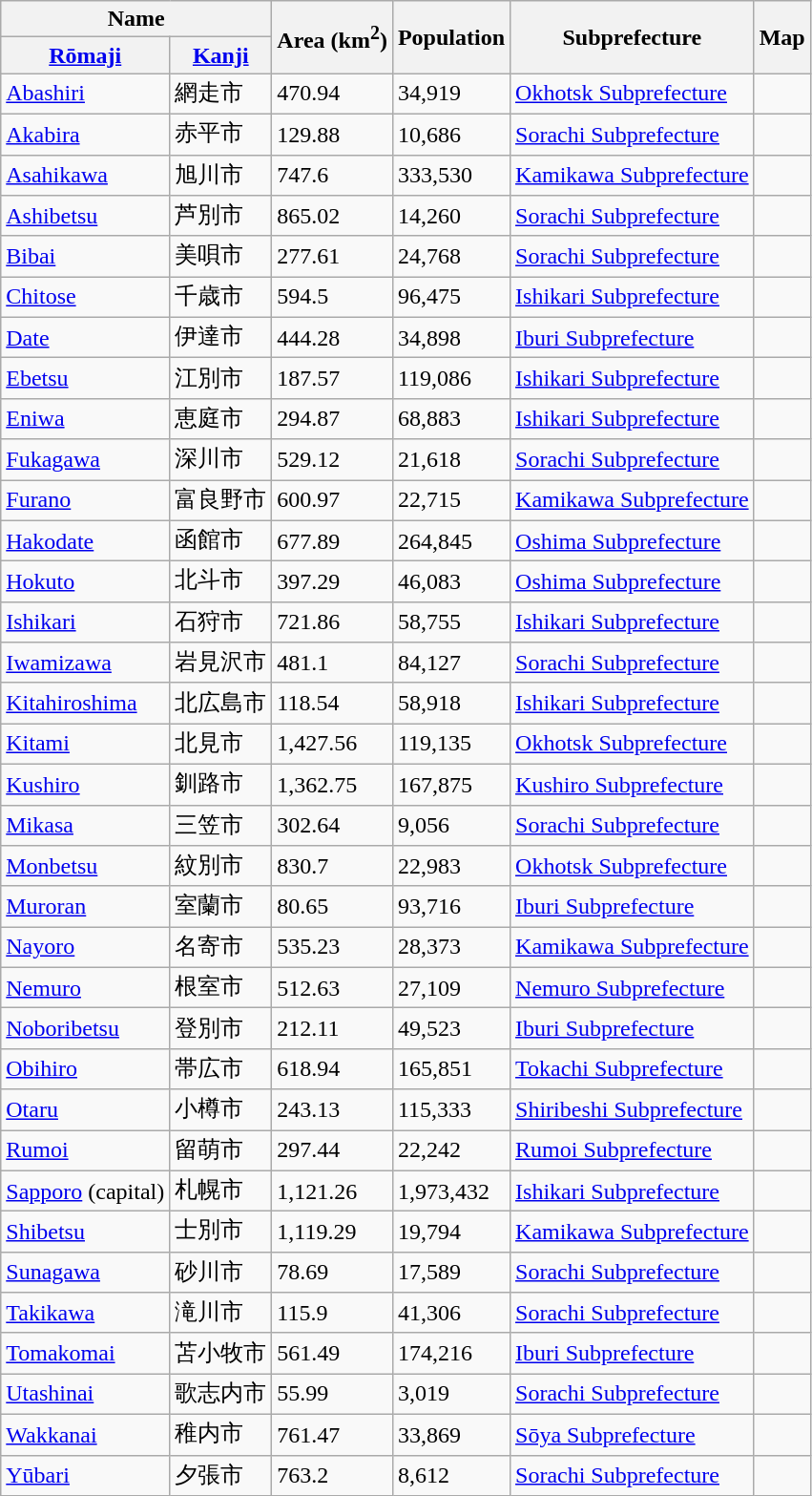<table class="wikitable sortable">
<tr>
<th colspan="2">Name</th>
<th rowspan="2">Area (km<sup>2</sup>)</th>
<th rowspan="2">Population</th>
<th rowspan="2">Subprefecture</th>
<th rowspan="2">Map</th>
</tr>
<tr>
<th><a href='#'>Rōmaji</a></th>
<th><a href='#'>Kanji</a></th>
</tr>
<tr>
<td> <a href='#'>Abashiri</a></td>
<td>網走市</td>
<td>470.94</td>
<td>34,919</td>
<td><a href='#'>Okhotsk Subprefecture</a></td>
<td></td>
</tr>
<tr>
<td> <a href='#'>Akabira</a></td>
<td>赤平市</td>
<td>129.88</td>
<td>10,686</td>
<td><a href='#'>Sorachi Subprefecture</a></td>
<td></td>
</tr>
<tr>
<td> <a href='#'>Asahikawa</a></td>
<td>旭川市</td>
<td>747.6</td>
<td>333,530</td>
<td><a href='#'>Kamikawa Subprefecture</a></td>
<td></td>
</tr>
<tr>
<td> <a href='#'>Ashibetsu</a></td>
<td>芦別市</td>
<td>865.02</td>
<td>14,260</td>
<td><a href='#'>Sorachi Subprefecture</a></td>
<td></td>
</tr>
<tr>
<td> <a href='#'>Bibai</a></td>
<td>美唄市</td>
<td>277.61</td>
<td>24,768</td>
<td><a href='#'>Sorachi Subprefecture</a></td>
<td></td>
</tr>
<tr>
<td> <a href='#'>Chitose</a></td>
<td>千歳市</td>
<td>594.5</td>
<td>96,475</td>
<td><a href='#'>Ishikari Subprefecture</a></td>
<td></td>
</tr>
<tr>
<td> <a href='#'>Date</a></td>
<td>伊達市</td>
<td>444.28</td>
<td>34,898</td>
<td><a href='#'>Iburi Subprefecture</a></td>
<td></td>
</tr>
<tr>
<td> <a href='#'>Ebetsu</a></td>
<td>江別市</td>
<td>187.57</td>
<td>119,086</td>
<td><a href='#'>Ishikari Subprefecture</a></td>
<td></td>
</tr>
<tr>
<td> <a href='#'>Eniwa</a></td>
<td>恵庭市</td>
<td>294.87</td>
<td>68,883</td>
<td><a href='#'>Ishikari Subprefecture</a></td>
<td></td>
</tr>
<tr>
<td> <a href='#'>Fukagawa</a></td>
<td>深川市</td>
<td>529.12</td>
<td>21,618</td>
<td><a href='#'>Sorachi Subprefecture</a></td>
<td></td>
</tr>
<tr>
<td> <a href='#'>Furano</a></td>
<td>富良野市</td>
<td>600.97</td>
<td>22,715</td>
<td><a href='#'>Kamikawa Subprefecture</a></td>
<td></td>
</tr>
<tr>
<td> <a href='#'>Hakodate</a></td>
<td>函館市</td>
<td>677.89</td>
<td>264,845</td>
<td><a href='#'>Oshima Subprefecture</a></td>
<td></td>
</tr>
<tr>
<td> <a href='#'>Hokuto</a></td>
<td>北斗市</td>
<td>397.29</td>
<td>46,083</td>
<td><a href='#'>Oshima Subprefecture</a></td>
<td></td>
</tr>
<tr>
<td> <a href='#'>Ishikari</a></td>
<td>石狩市</td>
<td>721.86</td>
<td>58,755</td>
<td><a href='#'>Ishikari Subprefecture</a></td>
<td></td>
</tr>
<tr>
<td> <a href='#'>Iwamizawa</a></td>
<td>岩見沢市</td>
<td>481.1</td>
<td>84,127</td>
<td><a href='#'>Sorachi Subprefecture</a></td>
<td></td>
</tr>
<tr>
<td> <a href='#'>Kitahiroshima</a></td>
<td>北広島市</td>
<td>118.54</td>
<td>58,918</td>
<td><a href='#'>Ishikari Subprefecture</a></td>
<td></td>
</tr>
<tr>
<td> <a href='#'>Kitami</a></td>
<td>北見市</td>
<td>1,427.56</td>
<td>119,135</td>
<td><a href='#'>Okhotsk Subprefecture</a></td>
<td></td>
</tr>
<tr>
<td> <a href='#'>Kushiro</a></td>
<td>釧路市</td>
<td>1,362.75</td>
<td>167,875</td>
<td><a href='#'>Kushiro Subprefecture</a></td>
<td></td>
</tr>
<tr>
<td> <a href='#'>Mikasa</a></td>
<td>三笠市</td>
<td>302.64</td>
<td>9,056</td>
<td><a href='#'>Sorachi Subprefecture</a></td>
<td></td>
</tr>
<tr>
<td> <a href='#'>Monbetsu</a></td>
<td>紋別市</td>
<td>830.7</td>
<td>22,983</td>
<td><a href='#'>Okhotsk Subprefecture</a></td>
<td></td>
</tr>
<tr>
<td> <a href='#'>Muroran</a></td>
<td>室蘭市</td>
<td>80.65</td>
<td>93,716</td>
<td><a href='#'>Iburi Subprefecture</a></td>
<td></td>
</tr>
<tr>
<td> <a href='#'>Nayoro</a></td>
<td>名寄市</td>
<td>535.23</td>
<td>28,373</td>
<td><a href='#'>Kamikawa Subprefecture</a></td>
<td></td>
</tr>
<tr>
<td> <a href='#'>Nemuro</a></td>
<td>根室市</td>
<td>512.63</td>
<td>27,109</td>
<td><a href='#'>Nemuro Subprefecture</a></td>
<td></td>
</tr>
<tr>
<td> <a href='#'>Noboribetsu</a></td>
<td>登別市</td>
<td>212.11</td>
<td>49,523</td>
<td><a href='#'>Iburi Subprefecture</a></td>
<td></td>
</tr>
<tr>
<td> <a href='#'>Obihiro</a></td>
<td>帯広市</td>
<td>618.94</td>
<td>165,851</td>
<td><a href='#'>Tokachi Subprefecture</a></td>
<td></td>
</tr>
<tr>
<td> <a href='#'>Otaru</a></td>
<td>小樽市</td>
<td>243.13</td>
<td>115,333</td>
<td><a href='#'>Shiribeshi Subprefecture</a></td>
<td></td>
</tr>
<tr>
<td> <a href='#'>Rumoi</a></td>
<td>留萌市</td>
<td>297.44</td>
<td>22,242</td>
<td><a href='#'>Rumoi Subprefecture</a></td>
<td></td>
</tr>
<tr>
<td> <a href='#'>Sapporo</a> (capital)</td>
<td>札幌市</td>
<td>1,121.26</td>
<td>1,973,432</td>
<td><a href='#'>Ishikari Subprefecture</a></td>
<td></td>
</tr>
<tr>
<td> <a href='#'>Shibetsu</a></td>
<td>士別市</td>
<td>1,119.29</td>
<td>19,794</td>
<td><a href='#'>Kamikawa Subprefecture</a></td>
<td></td>
</tr>
<tr>
<td> <a href='#'>Sunagawa</a></td>
<td>砂川市</td>
<td>78.69</td>
<td>17,589</td>
<td><a href='#'>Sorachi Subprefecture</a></td>
<td></td>
</tr>
<tr>
<td> <a href='#'>Takikawa</a></td>
<td>滝川市</td>
<td>115.9</td>
<td>41,306</td>
<td><a href='#'>Sorachi Subprefecture</a></td>
<td></td>
</tr>
<tr>
<td> <a href='#'>Tomakomai</a></td>
<td>苫小牧市</td>
<td>561.49</td>
<td>174,216</td>
<td><a href='#'>Iburi Subprefecture</a></td>
<td></td>
</tr>
<tr>
<td> <a href='#'>Utashinai</a></td>
<td>歌志内市</td>
<td>55.99</td>
<td>3,019</td>
<td><a href='#'>Sorachi Subprefecture</a></td>
<td></td>
</tr>
<tr>
<td> <a href='#'>Wakkanai</a></td>
<td>稚内市</td>
<td>761.47</td>
<td>33,869</td>
<td><a href='#'>Sōya Subprefecture</a></td>
<td></td>
</tr>
<tr>
<td> <a href='#'>Yūbari</a></td>
<td>夕張市</td>
<td>763.2</td>
<td>8,612</td>
<td><a href='#'>Sorachi Subprefecture</a></td>
<td></td>
</tr>
</table>
